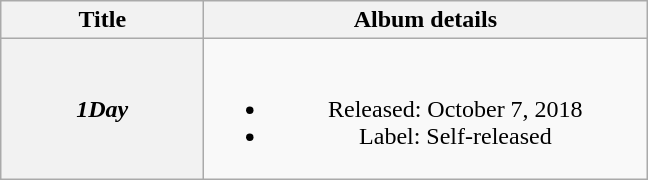<table class="wikitable plainrowheaders" style="text-align:center;">
<tr>
<th rowspan="1.5" scope="col" style="width:8em;">Title</th>
<th rowspan="1.5" scope="col" style="width:18em;">Album details</th>
</tr>
<tr>
<th scope="row"><em>1Day</em><br></th>
<td><br><ul><li>Released: October 7, 2018</li><li>Label: Self-released</li></ul></td>
</tr>
</table>
